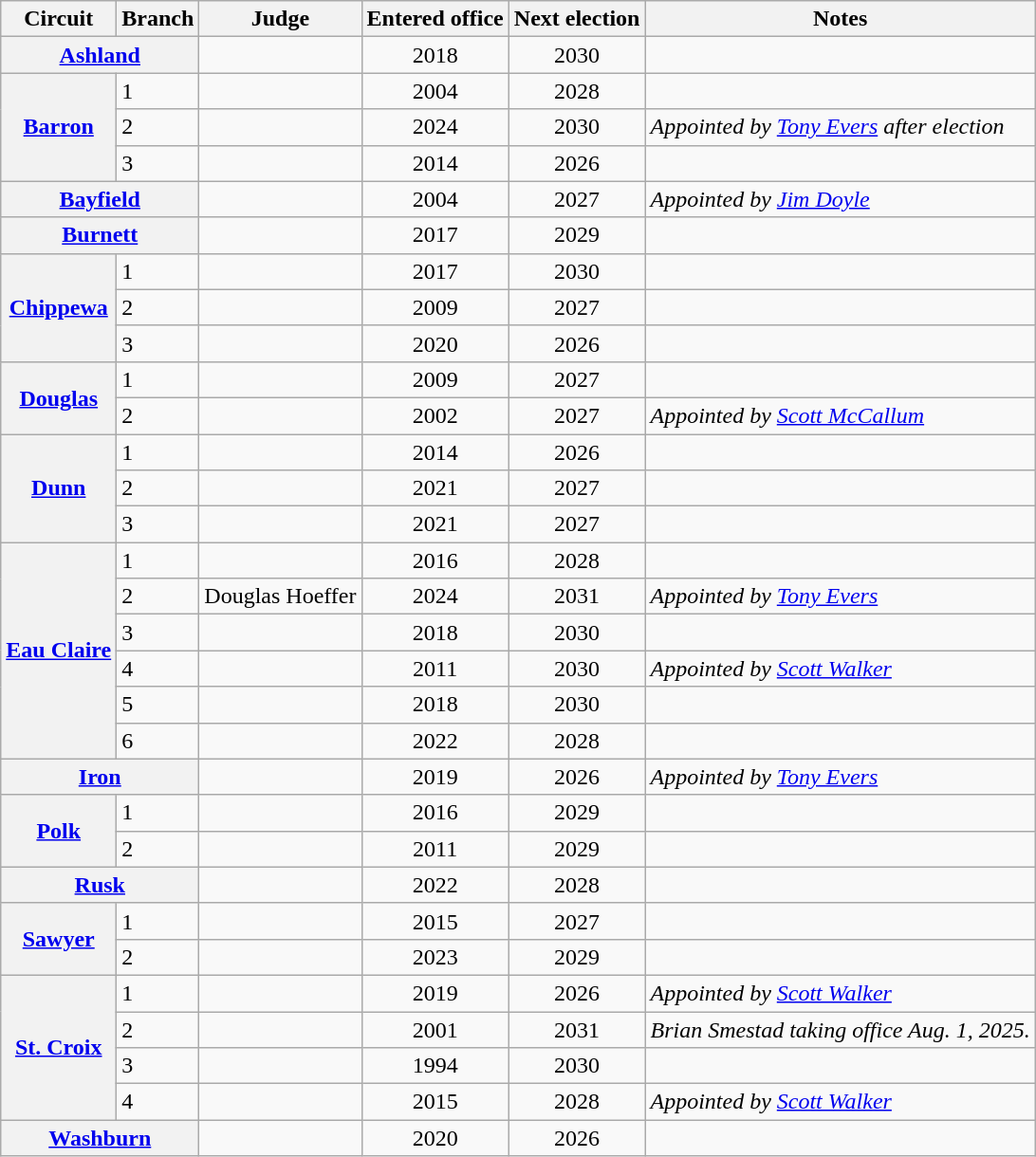<table class="wikitable sortable">
<tr>
<th>Circuit</th>
<th>Branch</th>
<th>Judge</th>
<th>Entered office</th>
<th>Next election</th>
<th>Notes</th>
</tr>
<tr>
<th colspan="2"><a href='#'>Ashland</a></th>
<td></td>
<td align="center">2018</td>
<td align="center">2030</td>
<td></td>
</tr>
<tr>
<th rowspan="3"><a href='#'>Barron</a></th>
<td>1</td>
<td></td>
<td align="center">2004</td>
<td align="center">2028</td>
<td></td>
</tr>
<tr>
<td>2</td>
<td></td>
<td align="center">2024</td>
<td align="center">2030</td>
<td><em>Appointed by <a href='#'>Tony Evers</a> after election</em></td>
</tr>
<tr>
<td>3</td>
<td></td>
<td align="center">2014</td>
<td align="center">2026</td>
<td></td>
</tr>
<tr>
<th colspan="2"><a href='#'>Bayfield</a></th>
<td></td>
<td align="center">2004</td>
<td align="center">2027</td>
<td><em>Appointed by <a href='#'>Jim Doyle</a></em></td>
</tr>
<tr>
<th colspan="2"><a href='#'>Burnett</a></th>
<td></td>
<td align="center">2017</td>
<td align="center">2029</td>
<td></td>
</tr>
<tr>
<th rowspan="3"><a href='#'>Chippewa</a></th>
<td>1</td>
<td></td>
<td align="center">2017</td>
<td align="center">2030</td>
<td></td>
</tr>
<tr>
<td>2</td>
<td></td>
<td align="center">2009</td>
<td align="center">2027</td>
<td></td>
</tr>
<tr>
<td>3</td>
<td></td>
<td align="center">2020</td>
<td align="center">2026</td>
<td></td>
</tr>
<tr>
<th rowspan="2"><a href='#'>Douglas</a></th>
<td>1</td>
<td></td>
<td align="center">2009</td>
<td align="center">2027</td>
<td></td>
</tr>
<tr>
<td>2</td>
<td></td>
<td align="center">2002</td>
<td align="center">2027</td>
<td><em>Appointed by <a href='#'>Scott McCallum</a></em></td>
</tr>
<tr>
<th rowspan="3"><a href='#'>Dunn</a></th>
<td>1</td>
<td></td>
<td align="center">2014</td>
<td align="center">2026</td>
<td></td>
</tr>
<tr>
<td>2</td>
<td></td>
<td align="center">2021</td>
<td align="center">2027</td>
<td></td>
</tr>
<tr>
<td>3</td>
<td></td>
<td align="center">2021</td>
<td align="center">2027</td>
<td></td>
</tr>
<tr>
<th rowspan="6"><a href='#'>Eau Claire</a></th>
<td>1</td>
<td></td>
<td align="center">2016</td>
<td align="center">2028</td>
<td></td>
</tr>
<tr>
<td>2</td>
<td>Douglas Hoeffer</td>
<td align="center">2024</td>
<td align="center">2031</td>
<td><em>Appointed by <a href='#'>Tony Evers</a></em></td>
</tr>
<tr>
<td>3</td>
<td></td>
<td align="center">2018</td>
<td align="center">2030</td>
<td></td>
</tr>
<tr>
<td>4</td>
<td></td>
<td align="center">2011</td>
<td align="center">2030</td>
<td><em>Appointed by <a href='#'>Scott Walker</a></em></td>
</tr>
<tr>
<td>5</td>
<td></td>
<td align="center">2018</td>
<td align="center">2030</td>
<td></td>
</tr>
<tr>
<td>6</td>
<td></td>
<td align="center">2022</td>
<td align="center">2028</td>
<td></td>
</tr>
<tr>
<th colspan="2"><a href='#'>Iron</a></th>
<td></td>
<td align="center">2019</td>
<td align="center">2026</td>
<td><em>Appointed by <a href='#'>Tony Evers</a></em></td>
</tr>
<tr>
<th rowspan="2"><a href='#'>Polk</a></th>
<td>1</td>
<td></td>
<td align="center">2016</td>
<td align="center">2029</td>
<td></td>
</tr>
<tr>
<td>2</td>
<td></td>
<td align="center">2011</td>
<td align="center">2029</td>
<td></td>
</tr>
<tr>
<th colspan="2"><a href='#'>Rusk</a></th>
<td></td>
<td align="center">2022</td>
<td align="center">2028</td>
<td></td>
</tr>
<tr>
<th rowspan="2"><a href='#'>Sawyer</a></th>
<td>1</td>
<td></td>
<td align="center">2015</td>
<td align="center">2027</td>
<td></td>
</tr>
<tr>
<td>2</td>
<td></td>
<td align="center">2023</td>
<td align="center">2029</td>
<td></td>
</tr>
<tr>
<th rowspan="4"><a href='#'>St. Croix</a></th>
<td>1</td>
<td></td>
<td align="center">2019</td>
<td align="center">2026</td>
<td><em>Appointed by <a href='#'>Scott Walker</a></em></td>
</tr>
<tr>
<td>2</td>
<td></td>
<td align="center">2001</td>
<td align="center">2031</td>
<td><em>Brian Smestad taking office Aug. 1, 2025.</em></td>
</tr>
<tr>
<td>3</td>
<td></td>
<td align="center">1994</td>
<td align="center">2030</td>
<td></td>
</tr>
<tr>
<td>4</td>
<td></td>
<td align="center">2015</td>
<td align="center">2028</td>
<td><em>Appointed by <a href='#'>Scott Walker</a></em></td>
</tr>
<tr>
<th colspan="2"><a href='#'>Washburn</a></th>
<td></td>
<td align="center">2020</td>
<td align="center">2026</td>
<td></td>
</tr>
</table>
